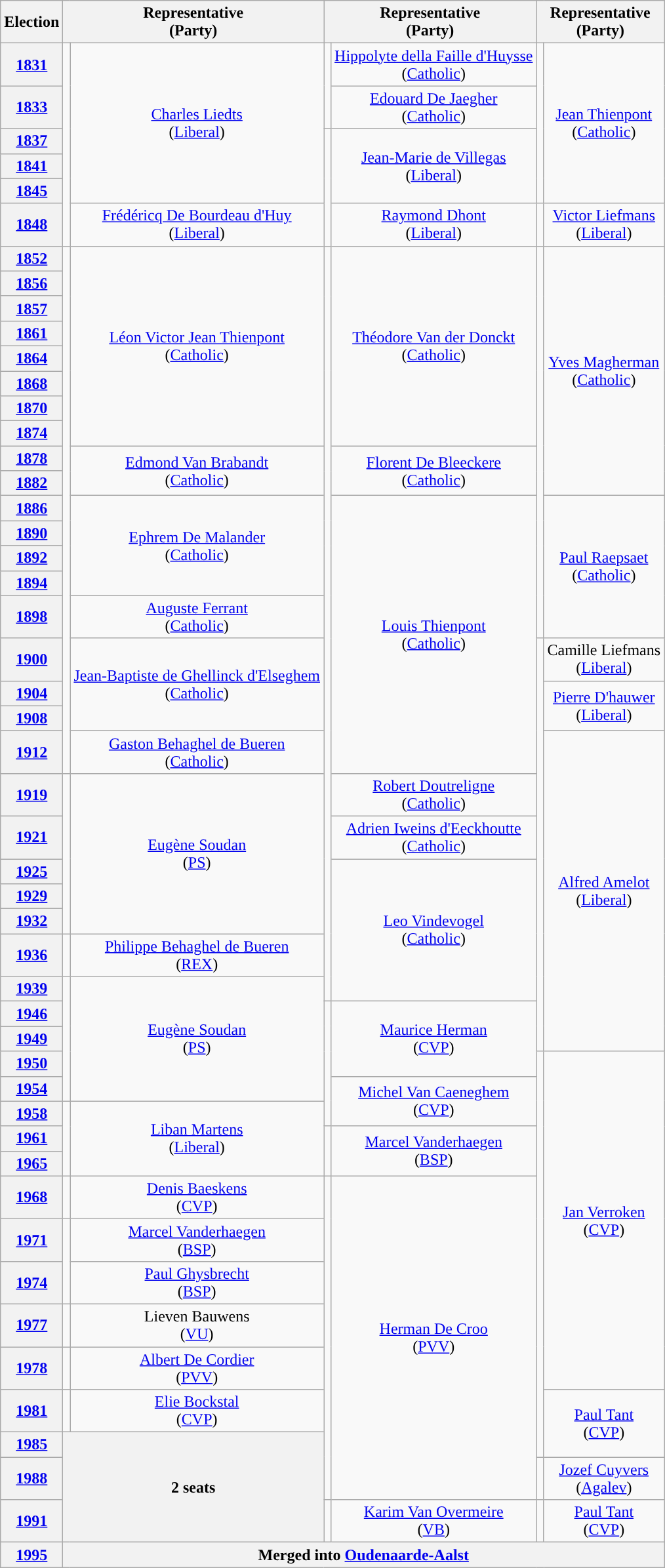<table class="wikitable" style="text-align:center">
<tr>
<th>Election</th>
<th colspan=2>Representative<br>(Party)</th>
<th colspan=2>Representative<br>(Party)</th>
<th colspan=2>Representative<br>(Party)</th>
</tr>
<tr>
<th><a href='#'>1831</a></th>
<td rowspan=6; style="background-color: "></td>
<td rowspan=5><a href='#'>Charles Liedts</a><br>(<a href='#'>Liberal</a>)</td>
<td rowspan=2; style="background-color: "></td>
<td rowspan=1><a href='#'>Hippolyte della Faille d'Huysse</a><br>(<a href='#'>Catholic</a>)</td>
<td rowspan=5; style="background-color: "></td>
<td rowspan=5><a href='#'>Jean Thienpont</a><br>(<a href='#'>Catholic</a>)</td>
</tr>
<tr>
<th><a href='#'>1833</a></th>
<td rowspan=1><a href='#'>Edouard De Jaegher</a><br>(<a href='#'>Catholic</a>)</td>
</tr>
<tr>
<th><a href='#'>1837</a></th>
<td rowspan=4; style="background-color: "></td>
<td rowspan=3><a href='#'>Jean-Marie de Villegas</a><br>(<a href='#'>Liberal</a>)</td>
</tr>
<tr>
<th><a href='#'>1841</a></th>
</tr>
<tr>
<th><a href='#'>1845</a></th>
</tr>
<tr>
<th><a href='#'>1848</a></th>
<td rowspan=1><a href='#'>Frédéricq De Bourdeau d'Huy</a><br>(<a href='#'>Liberal</a>)</td>
<td rowspan=1><a href='#'>Raymond Dhont</a><br>(<a href='#'>Liberal</a>)</td>
<td rowspan=1; style="background-color: "></td>
<td rowspan=1><a href='#'>Victor Liefmans</a><br>(<a href='#'>Liberal</a>)</td>
</tr>
<tr>
<th><a href='#'>1852</a></th>
<td rowspan=19; style="background-color: "></td>
<td rowspan=8><a href='#'>Léon Victor Jean Thienpont</a><br>(<a href='#'>Catholic</a>)</td>
<td rowspan=26; style="background-color: "></td>
<td rowspan=8><a href='#'>Théodore Van der Donckt</a><br>(<a href='#'>Catholic</a>)</td>
<td rowspan=15; style="background-color: "></td>
<td rowspan=10><a href='#'>Yves Magherman</a><br>(<a href='#'>Catholic</a>)</td>
</tr>
<tr>
<th><a href='#'>1856</a></th>
</tr>
<tr>
<th><a href='#'>1857</a></th>
</tr>
<tr>
<th><a href='#'>1861</a></th>
</tr>
<tr>
<th><a href='#'>1864</a></th>
</tr>
<tr>
<th><a href='#'>1868</a></th>
</tr>
<tr>
<th><a href='#'>1870</a></th>
</tr>
<tr>
<th><a href='#'>1874</a></th>
</tr>
<tr>
<th><a href='#'>1878</a></th>
<td rowspan=2><a href='#'>Edmond Van Brabandt</a><br>(<a href='#'>Catholic</a>)</td>
<td rowspan=2><a href='#'>Florent De Bleeckere</a><br>(<a href='#'>Catholic</a>)</td>
</tr>
<tr>
<th><a href='#'>1882</a></th>
</tr>
<tr>
<th><a href='#'>1886</a></th>
<td rowspan=4><a href='#'>Ephrem De Malander</a><br>(<a href='#'>Catholic</a>)</td>
<td rowspan=9><a href='#'>Louis Thienpont</a><br>(<a href='#'>Catholic</a>)</td>
<td rowspan=5><a href='#'>Paul Raepsaet</a><br>(<a href='#'>Catholic</a>)</td>
</tr>
<tr>
<th><a href='#'>1890</a></th>
</tr>
<tr>
<th><a href='#'>1892</a></th>
</tr>
<tr>
<th><a href='#'>1894</a></th>
</tr>
<tr>
<th><a href='#'>1898</a></th>
<td rowspan=1><a href='#'>Auguste Ferrant</a><br>(<a href='#'>Catholic</a>)</td>
</tr>
<tr>
<th><a href='#'>1900</a></th>
<td rowspan=3><a href='#'>Jean-Baptiste de Ghellinck d'Elseghem</a><br>(<a href='#'>Catholic</a>)</td>
<td rowspan=13; style="background-color: "></td>
<td>Camille Liefmans<br>(<a href='#'>Liberal</a>)</td>
</tr>
<tr>
<th><a href='#'>1904</a></th>
<td rowspan=2><a href='#'>Pierre D'hauwer</a><br>(<a href='#'>Liberal</a>)</td>
</tr>
<tr>
<th><a href='#'>1908</a></th>
</tr>
<tr>
<th><a href='#'>1912</a></th>
<td rowspan=1><a href='#'>Gaston Behaghel de Bueren</a><br>(<a href='#'>Catholic</a>)</td>
<td rowspan=10><a href='#'>Alfred Amelot</a><br>(<a href='#'>Liberal</a>)</td>
</tr>
<tr>
<th><a href='#'>1919</a></th>
<td rowspan=5; style="background-color: "></td>
<td rowspan=5><a href='#'>Eugène Soudan</a><br>(<a href='#'>PS</a>)</td>
<td rowspan=1><a href='#'>Robert Doutreligne</a><br>(<a href='#'>Catholic</a>)</td>
</tr>
<tr>
<th><a href='#'>1921</a></th>
<td rowspan=1><a href='#'>Adrien Iweins d'Eeckhoutte</a><br>(<a href='#'>Catholic</a>)</td>
</tr>
<tr>
<th><a href='#'>1925</a></th>
<td rowspan=5><a href='#'>Leo Vindevogel</a><br>(<a href='#'>Catholic</a>)</td>
</tr>
<tr>
<th><a href='#'>1929</a></th>
</tr>
<tr>
<th><a href='#'>1932</a></th>
</tr>
<tr>
<th><a href='#'>1936</a></th>
<td rowspan=1; style="background-color: "></td>
<td rowspan=1><a href='#'>Philippe Behaghel de Bueren</a><br>(<a href='#'>REX</a>)</td>
</tr>
<tr>
<th><a href='#'>1939</a></th>
<td rowspan=5; style="background-color: "></td>
<td rowspan=5><a href='#'>Eugène Soudan</a><br>(<a href='#'>PS</a>)</td>
</tr>
<tr>
<th><a href='#'>1946</a></th>
<td rowspan=5; style="background-color: "></td>
<td rowspan=3><a href='#'>Maurice Herman</a><br>(<a href='#'>CVP</a>)</td>
</tr>
<tr>
<th><a href='#'>1949</a></th>
</tr>
<tr>
<th><a href='#'>1950</a></th>
<td rowspan=12; style="background-color: "></td>
<td rowspan=10><a href='#'>Jan Verroken</a><br>(<a href='#'>CVP</a>)</td>
</tr>
<tr>
<th><a href='#'>1954</a></th>
<td rowspan=2><a href='#'>Michel Van Caeneghem</a><br>(<a href='#'>CVP</a>)</td>
</tr>
<tr>
<th><a href='#'>1958</a></th>
<td rowspan=3; style="background-color: "></td>
<td rowspan=3><a href='#'>Liban Martens</a><br>(<a href='#'>Liberal</a>)</td>
</tr>
<tr>
<th><a href='#'>1961</a></th>
<td rowspan=2; style="background-color: "></td>
<td rowspan=2><a href='#'>Marcel Vanderhaegen</a><br>(<a href='#'>BSP</a>)</td>
</tr>
<tr>
<th><a href='#'>1965</a></th>
</tr>
<tr>
<th><a href='#'>1968</a></th>
<td rowspan=1; style="background-color: "></td>
<td rowspan=1><a href='#'>Denis Baeskens</a><br>(<a href='#'>CVP</a>)</td>
<td rowspan=8; style="background-color: "></td>
<td rowspan=8><a href='#'>Herman De Croo</a><br>(<a href='#'>PVV</a>)</td>
</tr>
<tr>
<th><a href='#'>1971</a></th>
<td rowspan=2; style="background-color: "></td>
<td rowspan=1><a href='#'>Marcel Vanderhaegen</a><br>(<a href='#'>BSP</a>)</td>
</tr>
<tr>
<th><a href='#'>1974</a></th>
<td rowspan=1><a href='#'>Paul Ghysbrecht</a><br>(<a href='#'>BSP</a>)</td>
</tr>
<tr>
<th><a href='#'>1977</a></th>
<td rowspan=1; style="background-color: "></td>
<td rowspan=1>Lieven Bauwens<br>(<a href='#'>VU</a>)</td>
</tr>
<tr>
<th><a href='#'>1978</a></th>
<td rowspan=1; style="background-color: "></td>
<td rowspan=1><a href='#'>Albert De Cordier</a><br>(<a href='#'>PVV</a>)</td>
</tr>
<tr>
<th><a href='#'>1981</a></th>
<td rowspan=1; style="background-color: "></td>
<td rowspan=1><a href='#'>Elie Bockstal</a><br>(<a href='#'>CVP</a>)</td>
<td rowspan=2><a href='#'>Paul Tant</a><br>(<a href='#'>CVP</a>)</td>
</tr>
<tr>
<th><a href='#'>1985</a></th>
<th rowspan=3; colspan=2>2 seats</th>
</tr>
<tr>
<th><a href='#'>1988</a></th>
<td rowspan=1; style="background-color: "></td>
<td rowspan=1><a href='#'>Jozef Cuyvers</a><br>(<a href='#'>Agalev</a>)</td>
</tr>
<tr>
<th><a href='#'>1991</a></th>
<td rowspan=1; style="background-color: "></td>
<td rowspan=1><a href='#'>Karim Van Overmeire</a><br>(<a href='#'>VB</a>)</td>
<td rowspan=1; style="background-color: "></td>
<td rowspan=1><a href='#'>Paul Tant</a><br>(<a href='#'>CVP</a>)</td>
</tr>
<tr>
<th><a href='#'>1995</a></th>
<th colspan=6>Merged into <a href='#'>Oudenaarde-Aalst</a></th>
</tr>
</table>
